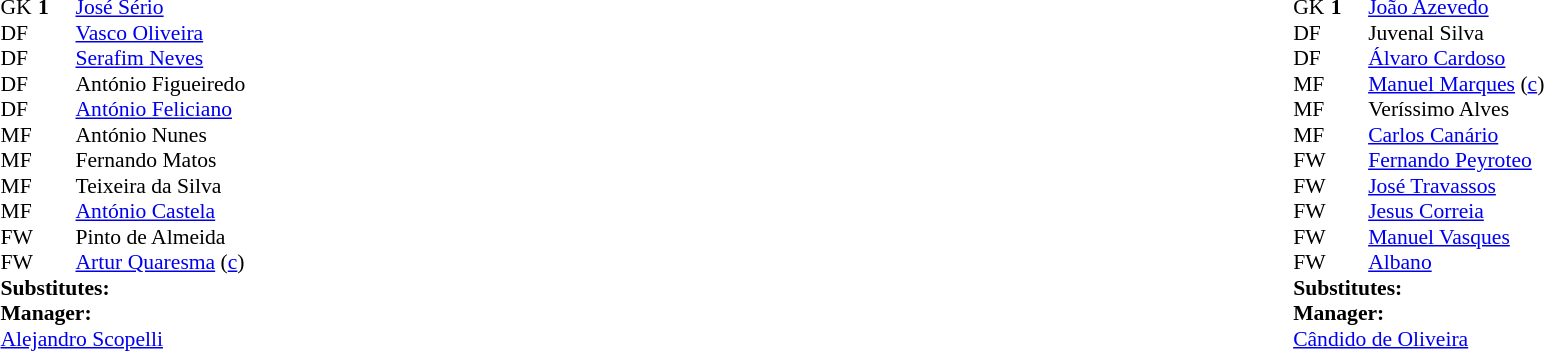<table width="100%">
<tr>
<td valign="top" width="50%"><br><table style="font-size: 90%" cellspacing="0" cellpadding="0">
<tr>
<td colspan="4"></td>
</tr>
<tr>
<th width=25></th>
<th width=25></th>
</tr>
<tr>
<td>GK</td>
<td><strong>1</strong></td>
<td> <a href='#'>José Sério</a></td>
</tr>
<tr>
<td>DF</td>
<td></td>
<td> <a href='#'>Vasco Oliveira</a></td>
</tr>
<tr>
<td>DF</td>
<td></td>
<td> <a href='#'>Serafim Neves</a></td>
</tr>
<tr>
<td>DF</td>
<td></td>
<td> António Figueiredo</td>
</tr>
<tr>
<td>DF</td>
<td></td>
<td> <a href='#'>António Feliciano</a></td>
</tr>
<tr>
<td>MF</td>
<td></td>
<td> António Nunes</td>
</tr>
<tr>
<td>MF</td>
<td></td>
<td> Fernando Matos</td>
</tr>
<tr>
<td>MF</td>
<td></td>
<td> Teixeira da Silva</td>
</tr>
<tr>
<td>MF</td>
<td></td>
<td> <a href='#'>António Castela</a></td>
</tr>
<tr>
<td>FW</td>
<td></td>
<td> Pinto de Almeida</td>
</tr>
<tr>
<td>FW</td>
<td></td>
<td> <a href='#'>Artur Quaresma</a> (<a href='#'>c</a>)</td>
</tr>
<tr>
<td colspan=3><strong>Substitutes:</strong></td>
</tr>
<tr>
<td colspan=3><strong>Manager:</strong></td>
</tr>
<tr>
<td colspan=4> <a href='#'>Alejandro Scopelli</a></td>
</tr>
</table>
</td>
<td valign="top"></td>
<td valign="top" width="50%"><br><table style="font-size: 90%" cellspacing="0" cellpadding="0" align=center>
<tr>
<td colspan="4"></td>
</tr>
<tr>
<th width=25></th>
<th width=25></th>
</tr>
<tr>
<td>GK</td>
<td><strong>1</strong></td>
<td> <a href='#'>João Azevedo</a></td>
</tr>
<tr>
<td>DF</td>
<td></td>
<td> Juvenal Silva</td>
</tr>
<tr>
<td>DF</td>
<td></td>
<td> <a href='#'>Álvaro Cardoso</a></td>
</tr>
<tr>
<td>MF</td>
<td></td>
<td> <a href='#'>Manuel Marques</a> (<a href='#'>c</a>)</td>
</tr>
<tr>
<td>MF</td>
<td></td>
<td> Veríssimo Alves</td>
</tr>
<tr>
<td>MF</td>
<td></td>
<td> <a href='#'>Carlos Canário</a></td>
</tr>
<tr>
<td>FW</td>
<td></td>
<td> <a href='#'>Fernando Peyroteo</a></td>
</tr>
<tr>
<td>FW</td>
<td></td>
<td> <a href='#'>José Travassos</a></td>
</tr>
<tr>
<td>FW</td>
<td></td>
<td> <a href='#'>Jesus Correia</a></td>
</tr>
<tr>
<td>FW</td>
<td></td>
<td> <a href='#'>Manuel Vasques</a></td>
</tr>
<tr>
<td>FW</td>
<td></td>
<td> <a href='#'>Albano</a></td>
</tr>
<tr>
<td colspan=3><strong>Substitutes:</strong></td>
</tr>
<tr>
<td colspan=3><strong>Manager:</strong></td>
</tr>
<tr>
<td colspan=4> <a href='#'>Cândido de Oliveira</a></td>
</tr>
</table>
</td>
</tr>
</table>
